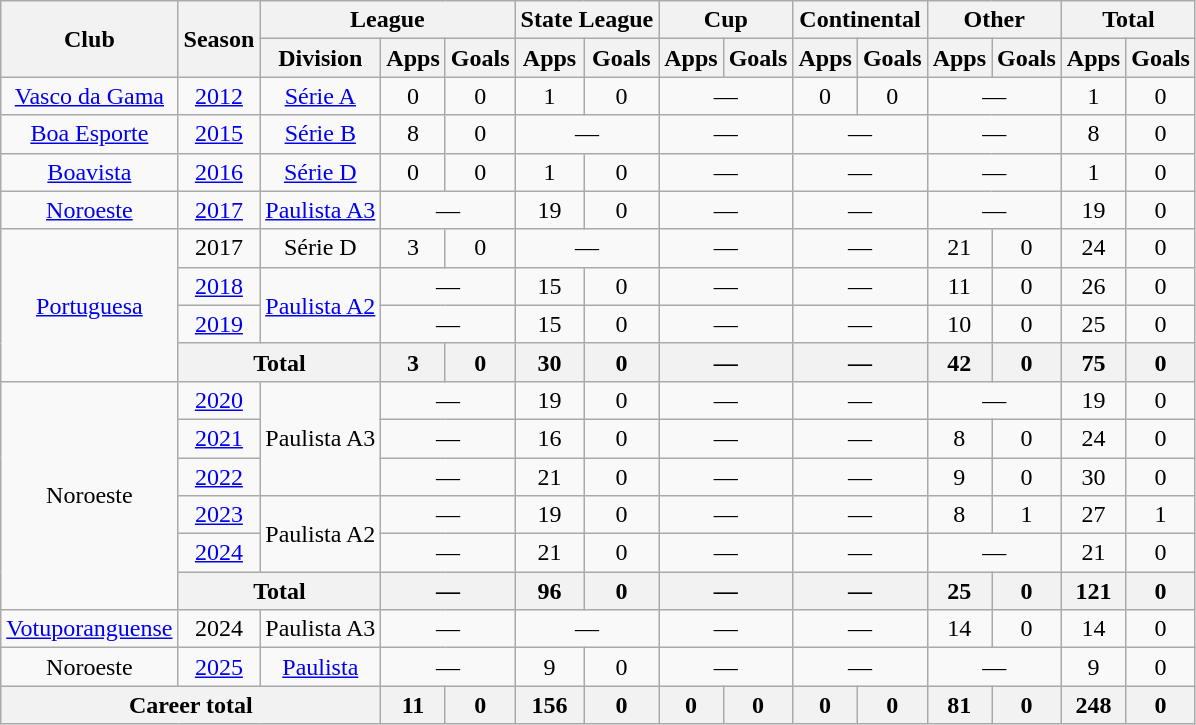<table class="wikitable" style="text-align: center;">
<tr>
<th rowspan="2">Club</th>
<th rowspan="2">Season</th>
<th colspan="3">League</th>
<th colspan="2">State League</th>
<th colspan="2">Cup</th>
<th colspan="2">Continental</th>
<th colspan="2">Other</th>
<th colspan="2">Total</th>
</tr>
<tr>
<th>Division</th>
<th>Apps</th>
<th>Goals</th>
<th>Apps</th>
<th>Goals</th>
<th>Apps</th>
<th>Goals</th>
<th>Apps</th>
<th>Goals</th>
<th>Apps</th>
<th>Goals</th>
<th>Apps</th>
<th>Goals</th>
</tr>
<tr>
<td valign="center"><a href='#'>Vasco da Gama</a></td>
<td><a href='#'>2012</a></td>
<td><a href='#'>Série A</a></td>
<td>0</td>
<td>0</td>
<td>1</td>
<td>0</td>
<td colspan="2">—</td>
<td>0</td>
<td>0</td>
<td colspan="2">—</td>
<td>1</td>
<td>0</td>
</tr>
<tr>
<td valign="center"><a href='#'>Boa Esporte</a></td>
<td><a href='#'>2015</a></td>
<td><a href='#'>Série B</a></td>
<td>8</td>
<td>0</td>
<td colspan="2">—</td>
<td colspan="2">—</td>
<td colspan="2">—</td>
<td colspan="2">—</td>
<td>8</td>
<td>0</td>
</tr>
<tr>
<td valign="center"><a href='#'>Boavista</a></td>
<td><a href='#'>2016</a></td>
<td><a href='#'>Série D</a></td>
<td>0</td>
<td>0</td>
<td>1</td>
<td>0</td>
<td colspan="2">—</td>
<td colspan="2">—</td>
<td colspan="2">—</td>
<td>1</td>
<td>0</td>
</tr>
<tr>
<td valign="center"><a href='#'>Noroeste</a></td>
<td><a href='#'>2017</a></td>
<td><a href='#'>Paulista A3</a></td>
<td colspan="2">—</td>
<td>19</td>
<td>0</td>
<td colspan="2">—</td>
<td colspan="2">—</td>
<td colspan="2">—</td>
<td>19</td>
<td>0</td>
</tr>
<tr>
<td rowspan="4" valign="center"><a href='#'>Portuguesa</a></td>
<td>2017</td>
<td>Série D</td>
<td>3</td>
<td>0</td>
<td colspan="2">—</td>
<td colspan="2">—</td>
<td colspan="2">—</td>
<td>21</td>
<td>0</td>
<td>24</td>
<td>0</td>
</tr>
<tr>
<td><a href='#'>2018</a></td>
<td rowspan="2"><a href='#'>Paulista A2</a></td>
<td colspan="2">—</td>
<td>15</td>
<td>0</td>
<td colspan="2">—</td>
<td colspan="2">—</td>
<td>11</td>
<td>0</td>
<td>26</td>
<td>0</td>
</tr>
<tr>
<td><a href='#'>2019</a></td>
<td colspan="2">—</td>
<td>15</td>
<td>0</td>
<td colspan="2">—</td>
<td colspan="2">—</td>
<td>10</td>
<td>0</td>
<td>25</td>
<td>0</td>
</tr>
<tr>
<th colspan="2">Total</th>
<th>3</th>
<th>0</th>
<th>30</th>
<th>0</th>
<th colspan="2">—</th>
<th colspan="2">—</th>
<th>42</th>
<th>0</th>
<th>75</th>
<th>0</th>
</tr>
<tr>
<td rowspan="6" valign="center">Noroeste</td>
<td><a href='#'>2020</a></td>
<td rowspan="3">Paulista A3</td>
<td colspan="2">—</td>
<td>19</td>
<td>0</td>
<td colspan="2">—</td>
<td colspan="2">—</td>
<td colspan="2">—</td>
<td>19</td>
<td>0</td>
</tr>
<tr>
<td><a href='#'>2021</a></td>
<td colspan="2">—</td>
<td>16</td>
<td>0</td>
<td colspan="2">—</td>
<td colspan="2">—</td>
<td>8</td>
<td>0</td>
<td>24</td>
<td>0</td>
</tr>
<tr>
<td><a href='#'>2022</a></td>
<td colspan="2">—</td>
<td>21</td>
<td>0</td>
<td colspan="2">—</td>
<td colspan="2">—</td>
<td>9</td>
<td>0</td>
<td>30</td>
<td>0</td>
</tr>
<tr>
<td><a href='#'>2023</a></td>
<td rowspan="2">Paulista A2</td>
<td colspan="2">—</td>
<td>19</td>
<td>0</td>
<td colspan="2">—</td>
<td colspan="2">—</td>
<td>8</td>
<td>1</td>
<td>27</td>
<td>1</td>
</tr>
<tr>
<td><a href='#'>2024</a></td>
<td colspan="2">—</td>
<td>21</td>
<td>0</td>
<td colspan="2">—</td>
<td colspan="2">—</td>
<td colspan="2">—</td>
<td>21</td>
<td>0</td>
</tr>
<tr>
<th colspan="2">Total</th>
<th colspan="2">—</th>
<th>96</th>
<th>0</th>
<th colspan="2">—</th>
<th colspan="2">—</th>
<th>25</th>
<th>0</th>
<th>121</th>
<th>0</th>
</tr>
<tr>
<td valign="center"><a href='#'>Votuporanguense</a></td>
<td>2024</td>
<td>Paulista A3</td>
<td colspan="2">—</td>
<td colspan="2">—</td>
<td colspan="2">—</td>
<td colspan="2">—</td>
<td>14</td>
<td>0</td>
<td>14</td>
<td>0</td>
</tr>
<tr>
<td valign="center">Noroeste</td>
<td><a href='#'>2025</a></td>
<td><a href='#'>Paulista</a></td>
<td colspan="2">—</td>
<td>9</td>
<td>0</td>
<td colspan="2">—</td>
<td colspan="2">—</td>
<td colspan="2">—</td>
<td>9</td>
<td>0</td>
</tr>
<tr>
<th colspan="3"><strong>Career total</strong></th>
<th>11</th>
<th>0</th>
<th>156</th>
<th>0</th>
<th>0</th>
<th>0</th>
<th>0</th>
<th>0</th>
<th>81</th>
<th>0</th>
<th>248</th>
<th>0</th>
</tr>
</table>
